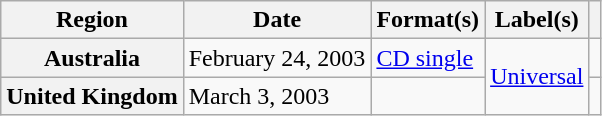<table class="wikitable plainrowheaders">
<tr>
<th>Region</th>
<th>Date</th>
<th>Format(s)</th>
<th>Label(s)</th>
<th></th>
</tr>
<tr>
<th scope="row">Australia</th>
<td>February 24, 2003</td>
<td><a href='#'>CD single</a></td>
<td rowspan="2"><a href='#'>Universal</a></td>
<td style="text-align:center;"></td>
</tr>
<tr>
<th scope="row">United Kingdom</th>
<td>March 3, 2003</td>
<td></td>
<td style="text-align:center;"></td>
</tr>
</table>
